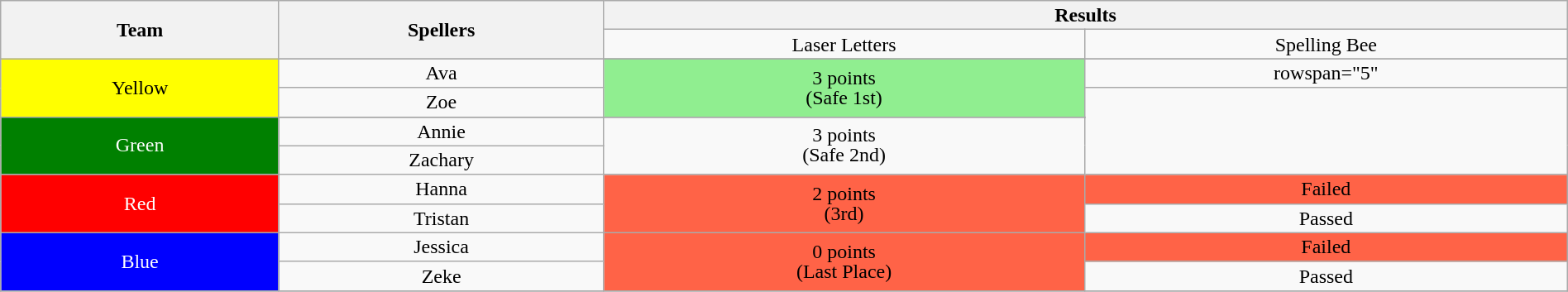<table class="wikitable plainrowheaders" style="text-align:center; line-height:16px; width:100%;">
<tr>
<th rowspan="2">Team</th>
<th rowspan="2">Spellers</th>
<th colspan="2">Results</th>
</tr>
<tr>
<td>Laser Letters</td>
<td>Spelling Bee</td>
</tr>
<tr>
<td rowspan="3" style="background: yellow; color: black;">Yellow</td>
</tr>
<tr>
<td>Ava </td>
<td rowspan="2" style="background: lightgreen; color: black;">3 points<br>(Safe 1st)</td>
<td>rowspan="5" </td>
</tr>
<tr>
<td>Zoe</td>
</tr>
<tr>
<td rowspan="3" style="background: green; color: white;">Green</td>
</tr>
<tr>
<td>Annie </td>
<td rowspan="2">3 points<br>(Safe 2nd)</td>
</tr>
<tr>
<td>Zachary </td>
</tr>
<tr>
<td rowspan="2" style="background: red; color: white;">Red</td>
<td>Hanna</td>
<td rowspan="2" style="background: tomato; color: black;">2 points<br>(3rd)</td>
<td style="background: tomato; color: black;">Failed</td>
</tr>
<tr>
<td>Tristan </td>
<td>Passed</td>
</tr>
<tr>
<td rowspan="2" style="background: blue; color: white;">Blue</td>
<td>Jessica</td>
<td rowspan="2" style="background: tomato; color: black;">0 points<br>(Last Place)</td>
<td style="background: tomato; color: black;">Failed</td>
</tr>
<tr>
<td>Zeke </td>
<td>Passed</td>
</tr>
<tr>
</tr>
</table>
